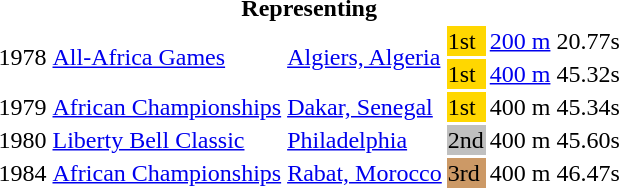<table>
<tr>
<th colspan="6">Representing </th>
</tr>
<tr>
<td rowspan=2>1978</td>
<td rowspan=2><a href='#'>All-Africa Games</a></td>
<td rowspan=2><a href='#'>Algiers, Algeria</a></td>
<td bgcolor=gold>1st</td>
<td><a href='#'>200 m</a></td>
<td>20.77s</td>
</tr>
<tr>
<td bgcolor=gold>1st</td>
<td><a href='#'>400 m</a></td>
<td>45.32s</td>
</tr>
<tr>
<td>1979</td>
<td><a href='#'>African Championships</a></td>
<td><a href='#'>Dakar, Senegal</a></td>
<td bgcolor=gold>1st</td>
<td>400 m</td>
<td>45.34s</td>
</tr>
<tr>
<td>1980</td>
<td><a href='#'>Liberty Bell Classic</a></td>
<td><a href='#'>Philadelphia</a></td>
<td bgcolor=silver>2nd</td>
<td>400 m</td>
<td>45.60s</td>
</tr>
<tr>
<td>1984</td>
<td><a href='#'>African Championships</a></td>
<td><a href='#'>Rabat, Morocco</a></td>
<td bgcolor=cc9966>3rd</td>
<td>400 m</td>
<td>46.47s</td>
</tr>
</table>
